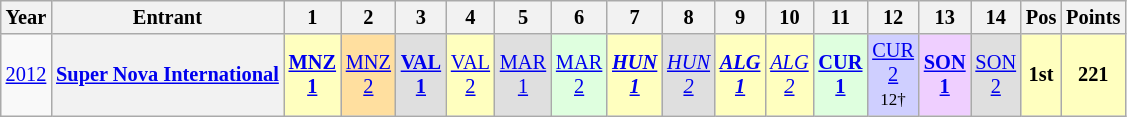<table class="wikitable" style="text-align:center; font-size:85%">
<tr>
<th>Year</th>
<th>Entrant</th>
<th>1</th>
<th>2</th>
<th>3</th>
<th>4</th>
<th>5</th>
<th>6</th>
<th>7</th>
<th>8</th>
<th>9</th>
<th>10</th>
<th>11</th>
<th>12</th>
<th>13</th>
<th>14</th>
<th>Pos</th>
<th>Points</th>
</tr>
<tr>
<td><a href='#'>2012</a></td>
<th nowrap><a href='#'>Super Nova International</a></th>
<td style="background:#FFFFBF;"><strong><a href='#'>MNZ<br>1</a></strong><br></td>
<td style="background:#FFDF9F;"><a href='#'>MNZ<br>2</a><br></td>
<td style="background:#DFDFDF;"><strong><a href='#'>VAL<br>1</a></strong><br></td>
<td style="background:#FFFFBF;"><a href='#'>VAL<br>2</a><br></td>
<td style="background:#DFDFDF;"><a href='#'>MAR<br>1</a><br></td>
<td style="background:#DFFFDF;"><a href='#'>MAR<br>2</a><br></td>
<td style="background:#FFFFBF;"><strong><em><a href='#'>HUN<br>1</a></em></strong><br></td>
<td style="background:#DFDFDF;"><em><a href='#'>HUN<br>2</a></em><br></td>
<td style="background:#FFFFBF;"><strong><em><a href='#'>ALG<br>1</a></em></strong><br></td>
<td style="background:#FFFFBF;"><em><a href='#'>ALG<br>2</a></em><br></td>
<td style="background:#DFFFDF;"><strong><a href='#'>CUR<br>1</a></strong><br></td>
<td style="background:#CFCFFF;"><a href='#'>CUR<br>2</a><br><small>12†</small></td>
<td style="background:#efcfff;"><strong><a href='#'>SON<br>1</a></strong><br></td>
<td style="background:#DFDFDF;"><a href='#'>SON<br>2</a><br></td>
<td style="background:#FFFFBF;"><strong>1st</strong></td>
<td style="background:#FFFFBF;"><strong>221</strong></td>
</tr>
</table>
